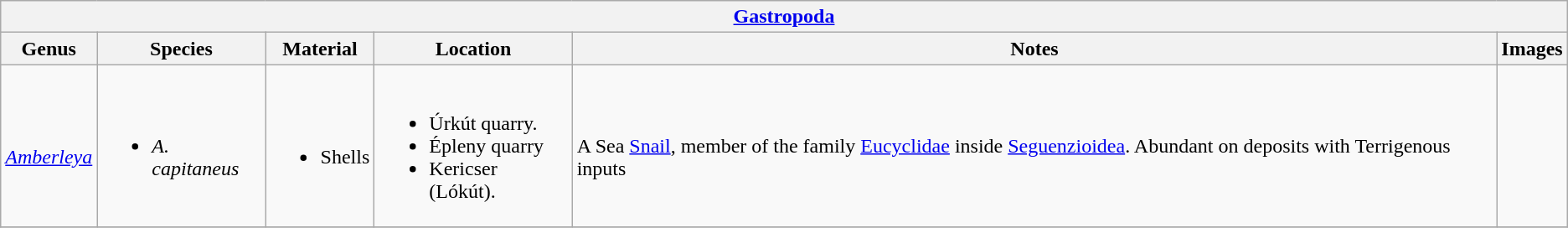<table class="wikitable" align="center">
<tr>
<th colspan="6" align="center"><strong><a href='#'>Gastropoda</a></strong></th>
</tr>
<tr>
<th>Genus</th>
<th>Species</th>
<th>Material</th>
<th>Location</th>
<th>Notes</th>
<th>Images</th>
</tr>
<tr>
<td><br><em><a href='#'>Amberleya</a></em></td>
<td><br><ul><li><em>A. capitaneus</em></li></ul></td>
<td><br><ul><li>Shells</li></ul></td>
<td><br><ul><li>Úrkút quarry.</li><li>Épleny quarry</li><li>Kericser (Lókút).</li></ul></td>
<td><br>A Sea <a href='#'>Snail</a>, member of the family <a href='#'>Eucyclidae</a> inside <a href='#'>Seguenzioidea</a>. Abundant on deposits with Terrigenous inputs</td>
<td></td>
</tr>
<tr>
</tr>
</table>
